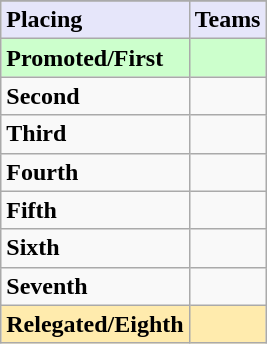<table class=wikitable>
<tr>
</tr>
<tr style="background: #E6E6FA;">
<td><strong>Placing</strong></td>
<td colspan="2" style="text-align:center"><strong>Teams</strong></td>
</tr>
<tr style="background: #ccffcc;">
<td><strong>Promoted/First</strong></td>
<td><strong></strong></td>
</tr>
<tr>
<td><strong>Second</strong></td>
<td></td>
</tr>
<tr>
<td><strong>Third</strong></td>
<td></td>
</tr>
<tr>
<td><strong>Fourth</strong></td>
<td></td>
</tr>
<tr>
<td><strong>Fifth</strong></td>
<td></td>
</tr>
<tr>
<td><strong>Sixth</strong></td>
<td></td>
</tr>
<tr>
<td><strong>Seventh</strong></td>
<td></td>
</tr>
<tr style="background: #ffebad;">
<td><strong>Relegated/Eighth</strong></td>
<td><em></em></td>
</tr>
</table>
